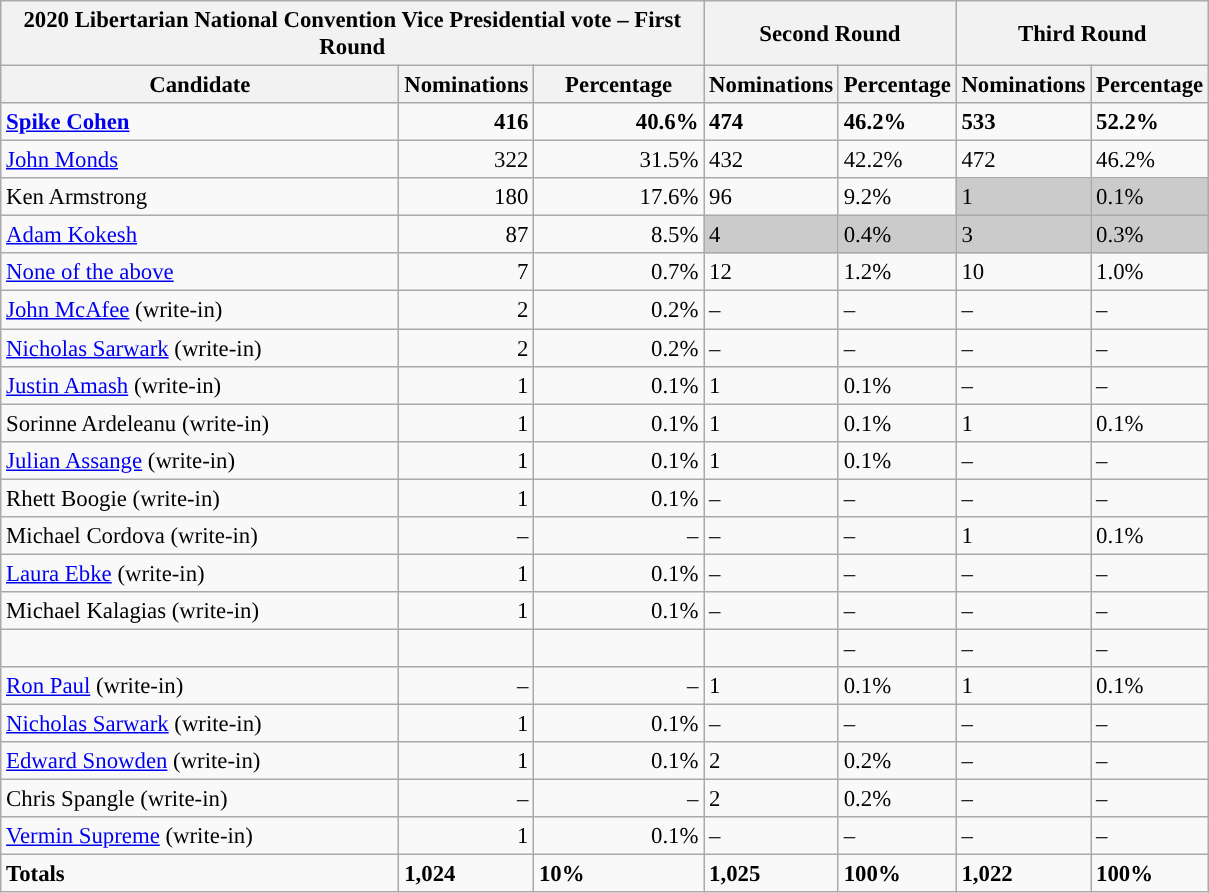<table class="wikitable" style="font-size:95%">
<tr>
<th colspan="3">2020 Libertarian National Convention Vice Presidential vote – First Round</th>
<th colspan="2">Second Round</th>
<th colspan="2">Third Round</th>
</tr>
<tr>
<th style="width: 17em">Candidate</th>
<th style="width: 5em">Nominations</th>
<th style="width: 7em">Percentage</th>
<th>Nominations</th>
<th>Percentage</th>
<th>Nominations</th>
<th>Percentage</th>
</tr>
<tr>
<td><strong><a href='#'>Spike Cohen</a></strong></td>
<td style="text-align:right;"><strong>416</strong></td>
<td style="text-align:right;"><strong>40.6%</strong></td>
<td><strong>474</strong></td>
<td><strong>46.2%</strong></td>
<td><strong>533</strong></td>
<td><strong>52.2%</strong></td>
</tr>
<tr>
<td><a href='#'>John Monds</a></td>
<td style="text-align:right;">322</td>
<td style="text-align:right;">31.5%</td>
<td>432</td>
<td>42.2%</td>
<td>472</td>
<td>46.2%</td>
</tr>
<tr>
<td>Ken Armstrong</td>
<td style="text-align:right;">180</td>
<td style="text-align:right;">17.6%</td>
<td>96</td>
<td>9.2%</td>
<td style="background:#cbcbcb">1</td>
<td style="background:#cbcbcb">0.1%</td>
</tr>
<tr>
<td><a href='#'>Adam Kokesh</a></td>
<td style="text-align:right">87</td>
<td style="text-align:right">8.5%</td>
<td style="background:#cbcbcb">4</td>
<td style="background:#cbcbcb">0.4%</td>
<td style="background:#cbcbcb">3</td>
<td style="background:#cbcbcb">0.3%</td>
</tr>
<tr>
<td><a href='#'>None of the above</a></td>
<td style="text-align:right;">7</td>
<td style="text-align:right;">0.7%</td>
<td>12</td>
<td>1.2%</td>
<td>10</td>
<td>1.0%</td>
</tr>
<tr>
<td><a href='#'>John McAfee</a> (write-in)</td>
<td style="text-align:right;">2</td>
<td style="text-align:right;">0.2%</td>
<td>–</td>
<td>–</td>
<td>–</td>
<td>–</td>
</tr>
<tr>
<td><a href='#'>Nicholas Sarwark</a> (write-in)</td>
<td style="text-align:right;">2</td>
<td style="text-align:right;">0.2%</td>
<td>–</td>
<td>–</td>
<td>–</td>
<td>–</td>
</tr>
<tr>
<td><a href='#'>Justin Amash</a> (write-in)</td>
<td style="text-align:right;">1</td>
<td style="text-align:right;">0.1%</td>
<td>1</td>
<td>0.1%</td>
<td>–</td>
<td>–</td>
</tr>
<tr>
<td>Sorinne Ardeleanu (write-in)</td>
<td style="text-align:right;">1</td>
<td style="text-align:right;">0.1%</td>
<td>1</td>
<td>0.1%</td>
<td>1</td>
<td>0.1%</td>
</tr>
<tr>
<td><a href='#'>Julian Assange</a> (write-in)</td>
<td style="text-align:right;">1</td>
<td style="text-align:right;">0.1%</td>
<td>1</td>
<td>0.1%</td>
<td>–</td>
<td>–</td>
</tr>
<tr>
<td>Rhett Boogie (write-in)</td>
<td style="text-align:right;">1</td>
<td style="text-align:right;">0.1%</td>
<td>–</td>
<td>–</td>
<td>–</td>
<td>–</td>
</tr>
<tr>
<td>Michael Cordova (write-in)</td>
<td style="text-align:right;">–</td>
<td style="text-align:right;">–</td>
<td>–</td>
<td>–</td>
<td>1</td>
<td>0.1%</td>
</tr>
<tr>
<td><a href='#'>Laura Ebke</a> (write-in)</td>
<td style="text-align:right;">1</td>
<td style="text-align:right;">0.1%</td>
<td>–</td>
<td>–</td>
<td>–</td>
<td>–</td>
</tr>
<tr>
<td>Michael Kalagias (write-in)</td>
<td style="text-align:right;">1</td>
<td style="text-align:right;">0.1%</td>
<td>–</td>
<td>–</td>
<td>–</td>
<td>–</td>
</tr>
<tr>
<td></td>
<td style="text-align:right;"></td>
<td style="text-align:right;"></td>
<td></td>
<td>–</td>
<td>–</td>
<td>–</td>
</tr>
<tr>
<td><a href='#'>Ron Paul</a> (write-in)</td>
<td style="text-align:right;">–</td>
<td style="text-align:right;">–</td>
<td>1</td>
<td>0.1%</td>
<td>1</td>
<td>0.1%</td>
</tr>
<tr>
<td><a href='#'>Nicholas Sarwark</a> (write-in)</td>
<td style="text-align:right;">1</td>
<td style="text-align:right;">0.1%</td>
<td>–</td>
<td>–</td>
<td>–</td>
<td>–</td>
</tr>
<tr>
<td><a href='#'>Edward Snowden</a> (write-in)</td>
<td style="text-align:right;">1</td>
<td style="text-align:right;">0.1%</td>
<td>2</td>
<td>0.2%</td>
<td>–</td>
<td>–</td>
</tr>
<tr>
<td>Chris Spangle (write-in)</td>
<td style="text-align:right;">–</td>
<td style="text-align:right;">–</td>
<td>2</td>
<td>0.2%</td>
<td>–</td>
<td>–</td>
</tr>
<tr>
<td><a href='#'>Vermin Supreme</a> (write-in)</td>
<td style="text-align:right;">1</td>
<td style="text-align:right;">0.1%</td>
<td>–</td>
<td>–</td>
<td>–</td>
<td>–</td>
</tr>
<tr>
<td><strong>Totals</strong></td>
<td><strong>1,024</strong></td>
<td><strong>10%</strong></td>
<td><strong>1,025</strong></td>
<td><strong>100%</strong></td>
<td><strong>1,022</strong></td>
<td><strong>100%</strong></td>
</tr>
</table>
